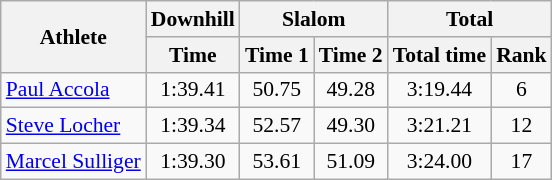<table class="wikitable" style="font-size:90%">
<tr>
<th rowspan="2">Athlete</th>
<th>Downhill</th>
<th colspan="2">Slalom</th>
<th colspan="2">Total</th>
</tr>
<tr>
<th>Time</th>
<th>Time 1</th>
<th>Time 2</th>
<th>Total time</th>
<th>Rank</th>
</tr>
<tr>
<td><a href='#'>Paul Accola</a></td>
<td align="center">1:39.41</td>
<td align="center">50.75</td>
<td align="center">49.28</td>
<td align="center">3:19.44</td>
<td align="center">6</td>
</tr>
<tr>
<td><a href='#'>Steve Locher</a></td>
<td align="center">1:39.34</td>
<td align="center">52.57</td>
<td align="center">49.30</td>
<td align="center">3:21.21</td>
<td align="center">12</td>
</tr>
<tr>
<td><a href='#'>Marcel Sulliger</a></td>
<td align="center">1:39.30</td>
<td align="center">53.61</td>
<td align="center">51.09</td>
<td align="center">3:24.00</td>
<td align="center">17</td>
</tr>
</table>
